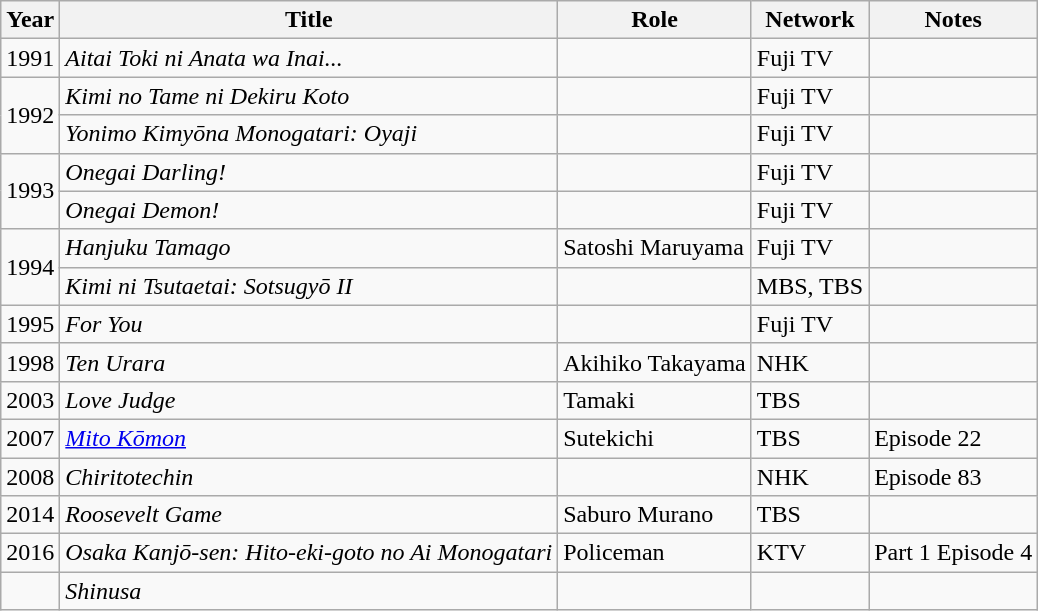<table class="wikitable">
<tr>
<th>Year</th>
<th>Title</th>
<th>Role</th>
<th>Network</th>
<th>Notes</th>
</tr>
<tr>
<td>1991</td>
<td><em>Aitai Toki ni Anata wa Inai...</em></td>
<td></td>
<td>Fuji TV</td>
<td></td>
</tr>
<tr>
<td rowspan="2">1992</td>
<td><em>Kimi no Tame ni Dekiru Koto</em></td>
<td></td>
<td>Fuji TV</td>
<td></td>
</tr>
<tr>
<td><em>Yonimo Kimyōna Monogatari: Oyaji</em></td>
<td></td>
<td>Fuji TV</td>
<td></td>
</tr>
<tr>
<td rowspan="2">1993</td>
<td><em>Onegai Darling!</em></td>
<td></td>
<td>Fuji TV</td>
<td></td>
</tr>
<tr>
<td><em>Onegai Demon!</em></td>
<td></td>
<td>Fuji TV</td>
<td></td>
</tr>
<tr>
<td rowspan="2">1994</td>
<td><em>Hanjuku Tamago</em></td>
<td>Satoshi Maruyama</td>
<td>Fuji TV</td>
<td></td>
</tr>
<tr>
<td><em>Kimi ni Tsutaetai: Sotsugyō II</em></td>
<td></td>
<td>MBS, TBS</td>
<td></td>
</tr>
<tr>
<td>1995</td>
<td><em>For You</em></td>
<td></td>
<td>Fuji TV</td>
<td></td>
</tr>
<tr>
<td>1998</td>
<td><em>Ten Urara</em></td>
<td>Akihiko Takayama</td>
<td>NHK</td>
<td></td>
</tr>
<tr>
<td>2003</td>
<td><em>Love Judge</em></td>
<td>Tamaki</td>
<td>TBS</td>
<td></td>
</tr>
<tr>
<td>2007</td>
<td><em><a href='#'>Mito Kōmon</a></em></td>
<td>Sutekichi</td>
<td>TBS</td>
<td>Episode 22</td>
</tr>
<tr>
<td>2008</td>
<td><em>Chiritotechin</em></td>
<td></td>
<td>NHK</td>
<td>Episode 83</td>
</tr>
<tr>
<td>2014</td>
<td><em>Roosevelt Game</em></td>
<td>Saburo Murano</td>
<td>TBS</td>
<td></td>
</tr>
<tr>
<td>2016</td>
<td><em>Osaka Kanjō-sen: Hito-eki-goto no Ai Monogatari</em></td>
<td>Policeman</td>
<td>KTV</td>
<td>Part 1 Episode 4</td>
</tr>
<tr>
<td></td>
<td><em>Shinusa</em></td>
<td></td>
<td></td>
<td></td>
</tr>
</table>
